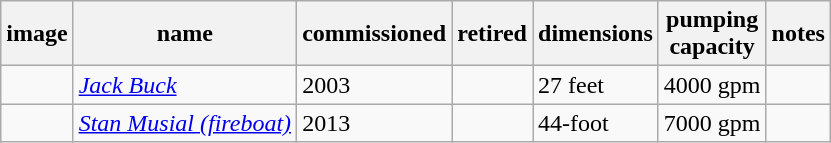<table class="wikitable sortable">
<tr>
<th>image</th>
<th>name</th>
<th>commissioned</th>
<th>retired</th>
<th>dimensions</th>
<th>pumping<br>capacity</th>
<th>notes</th>
</tr>
<tr>
<td></td>
<td><a href='#'><em>Jack Buck</em></a></td>
<td>2003</td>
<td></td>
<td>27 feet</td>
<td>4000 gpm</td>
<td></td>
</tr>
<tr>
<td></td>
<td><em><a href='#'>Stan Musial (fireboat)</a></em></td>
<td>2013</td>
<td></td>
<td>44-foot</td>
<td>7000 gpm</td>
<td></td>
</tr>
</table>
